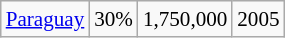<table class="wikitable floatright" style="font-size:88%;">
<tr>
<td><a href='#'>Paraguay</a></td>
<td>30%</td>
<td>1,750,000</td>
<td>2005</td>
</tr>
</table>
